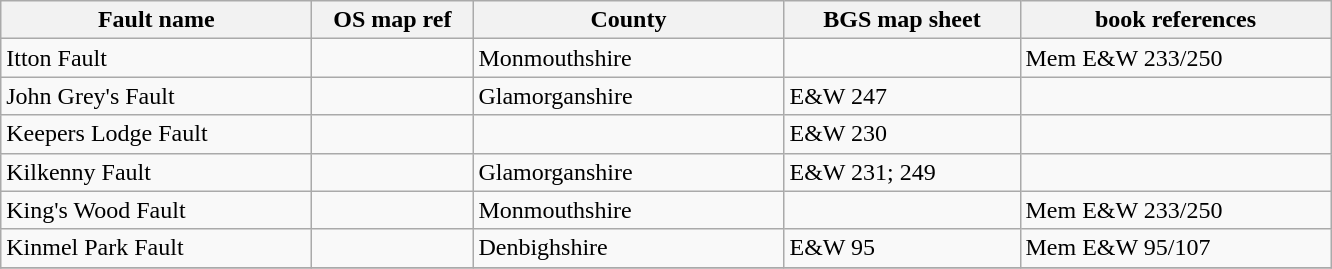<table class="wikitable">
<tr>
<th width="200pt">Fault name</th>
<th width="100pt">OS map ref</th>
<th width="200pt">County</th>
<th width="150pt">BGS map sheet</th>
<th width="200pt">book references</th>
</tr>
<tr>
<td>Itton Fault</td>
<td></td>
<td>Monmouthshire</td>
<td></td>
<td>Mem E&W 233/250</td>
</tr>
<tr>
<td>John Grey's Fault</td>
<td></td>
<td>Glamorganshire</td>
<td>E&W 247</td>
<td></td>
</tr>
<tr>
<td>Keepers Lodge Fault</td>
<td></td>
<td></td>
<td>E&W 230</td>
<td></td>
</tr>
<tr>
<td>Kilkenny Fault</td>
<td></td>
<td>Glamorganshire</td>
<td>E&W 231; 249</td>
<td></td>
</tr>
<tr>
<td>King's Wood Fault</td>
<td></td>
<td>Monmouthshire</td>
<td></td>
<td>Mem E&W 233/250</td>
</tr>
<tr>
<td>Kinmel Park Fault</td>
<td></td>
<td>Denbighshire</td>
<td>E&W 95</td>
<td>Mem E&W 95/107</td>
</tr>
<tr>
</tr>
</table>
